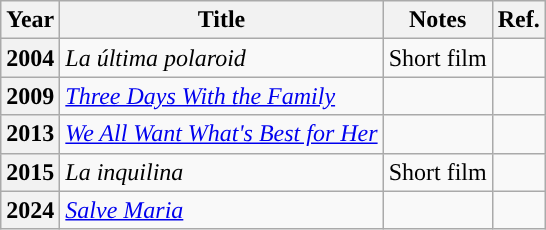<table class=wikitable sortable plainrowheaders">
<tr>
<th scope="col">Year</th>
<th scope="col">Title</th>
<th scope="col">Notes</th>
<th scope="col" class="unsortable">Ref.</th>
</tr>
<tr>
<th scope="row">2004</th>
<td><em>La última polaroid</em></td>
<td>Short film</td>
<td align="center"></td>
</tr>
<tr>
<th scope="row">2009</th>
<td><em><a href='#'>Three Days With the Family</a></em></td>
<td></td>
<td align="center"></td>
</tr>
<tr>
<th scope="row">2013</th>
<td><em><a href='#'>We All Want What's Best for Her</a></em></td>
<td></td>
<td align="center"></td>
</tr>
<tr>
<th scope="row">2015</th>
<td><em>La inquilina</em></td>
<td>Short film</td>
<td align="center"></td>
</tr>
<tr>
<th scope="row">2024</th>
<td><em><a href='#'>Salve Maria</a></em></td>
<td></td>
<td align="center"></td>
</tr>
</table>
